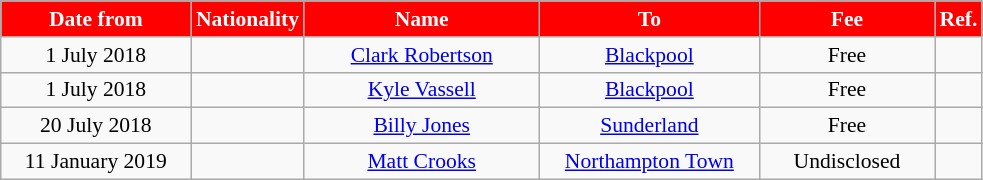<table class="wikitable"  style="text-align:center; font-size:90%; ">
<tr>
<th style="background:#FF0000; color:white; width:120px;">Date from</th>
<th style="background:#FF0000; color:white; width:50px;">Nationality</th>
<th style="background:#FF0000; color:white; width:150px;">Name</th>
<th style="background:#FF0000; color:white; width:140px;">To</th>
<th style="background:#FF0000; color:white; width:110px;">Fee</th>
<th style="background:#FF0000; color:white; width:25px;">Ref.</th>
</tr>
<tr>
<td>1 July 2018</td>
<td></td>
<td><a href='#'>Clark Robertson</a></td>
<td><a href='#'>Blackpool</a></td>
<td>Free</td>
<td></td>
</tr>
<tr>
<td>1 July 2018</td>
<td></td>
<td><a href='#'>Kyle Vassell</a></td>
<td><a href='#'>Blackpool</a></td>
<td>Free</td>
<td></td>
</tr>
<tr>
<td>20 July 2018</td>
<td></td>
<td><a href='#'>Billy Jones</a></td>
<td><a href='#'>Sunderland</a></td>
<td>Free</td>
<td></td>
</tr>
<tr>
<td>11 January 2019</td>
<td></td>
<td><a href='#'>Matt Crooks</a></td>
<td><a href='#'>Northampton Town</a></td>
<td>Undisclosed</td>
<td></td>
</tr>
</table>
